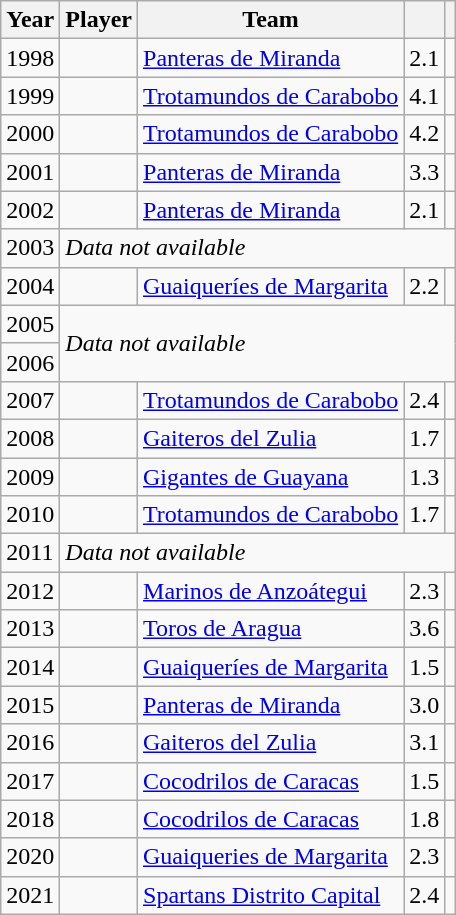<table class="wikitable sortable">
<tr>
<th>Year</th>
<th>Player</th>
<th>Team</th>
<th></th>
<th></th>
</tr>
<tr>
<td>1998</td>
<td> </td>
<td><a href='#'>Panteras de Miranda</a></td>
<td>2.1</td>
<td></td>
</tr>
<tr>
<td>1999</td>
<td> </td>
<td><a href='#'>Trotamundos de Carabobo</a></td>
<td>4.1</td>
<td></td>
</tr>
<tr>
<td>2000</td>
<td> </td>
<td><a href='#'>Trotamundos de Carabobo</a></td>
<td>4.2</td>
<td></td>
</tr>
<tr>
<td>2001</td>
<td> </td>
<td><a href='#'>Panteras de Miranda</a></td>
<td>3.3</td>
<td></td>
</tr>
<tr>
<td>2002</td>
<td> </td>
<td><a href='#'>Panteras de Miranda</a></td>
<td>2.1</td>
<td></td>
</tr>
<tr>
<td>2003</td>
<td colspan=4><em>Data not available</em></td>
</tr>
<tr>
<td>2004</td>
<td> </td>
<td><a href='#'>Guaiqueríes de Margarita</a></td>
<td>2.2</td>
<td></td>
</tr>
<tr>
<td>2005</td>
<td colspan=4; rowspan=2><em>Data not available</em></td>
</tr>
<tr>
<td>2006</td>
</tr>
<tr>
<td>2007</td>
<td> </td>
<td><a href='#'>Trotamundos de Carabobo</a></td>
<td>2.4</td>
<td></td>
</tr>
<tr>
<td>2008</td>
<td> </td>
<td><a href='#'>Gaiteros del Zulia</a></td>
<td>1.7</td>
<td></td>
</tr>
<tr>
<td>2009</td>
<td> </td>
<td><a href='#'>Gigantes de Guayana</a></td>
<td>1.3</td>
<td></td>
</tr>
<tr>
<td>2010</td>
<td> </td>
<td><a href='#'>Trotamundos de Carabobo</a></td>
<td>1.7</td>
<td></td>
</tr>
<tr>
<td>2011</td>
<td colspan=4><em>Data not available</em></td>
</tr>
<tr>
<td>2012</td>
<td> </td>
<td><a href='#'>Marinos de Anzoátegui</a></td>
<td>2.3</td>
<td></td>
</tr>
<tr>
<td>2013</td>
<td> </td>
<td><a href='#'>Toros de Aragua</a></td>
<td>3.6</td>
<td></td>
</tr>
<tr>
<td>2014</td>
<td> </td>
<td><a href='#'>Guaiqueríes de Margarita</a></td>
<td>1.5</td>
<td></td>
</tr>
<tr>
<td>2015</td>
<td> </td>
<td><a href='#'>Panteras de Miranda</a></td>
<td>3.0</td>
<td></td>
</tr>
<tr>
<td>2016</td>
<td> </td>
<td><a href='#'>Gaiteros del Zulia</a></td>
<td>3.1</td>
<td></td>
</tr>
<tr>
<td>2017</td>
<td> </td>
<td><a href='#'>Cocodrilos de Caracas</a></td>
<td>1.5</td>
<td></td>
</tr>
<tr>
<td>2018</td>
<td> </td>
<td><a href='#'>Cocodrilos de Caracas</a></td>
<td>1.8</td>
<td></td>
</tr>
<tr>
<td>2020</td>
<td> </td>
<td><a href='#'>Guaiqueries de Margarita</a></td>
<td>2.3</td>
<td></td>
</tr>
<tr>
<td>2021</td>
<td> </td>
<td><a href='#'>Spartans Distrito Capital</a></td>
<td>2.4</td>
<td></td>
</tr>
</table>
